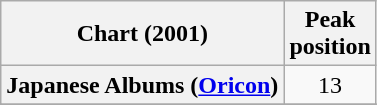<table class="wikitable sortable plainrowheaders" style="text-align:center">
<tr>
<th>Chart (2001)</th>
<th>Peak<br>position</th>
</tr>
<tr>
<th scope="row">Japanese Albums (<a href='#'>Oricon</a>)</th>
<td>13</td>
</tr>
<tr>
</tr>
<tr>
</tr>
</table>
